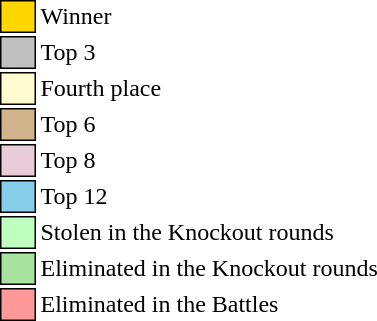<table class="toccolours" style="font-size: 100%; white-space: nowrap">
<tr>
<td style="background:gold; border:1px solid black">     </td>
<td>Winner</td>
</tr>
<tr>
<td style="background:silver; border:1px solid black">     </td>
<td>Top 3</td>
</tr>
<tr>
<td style="background:#FFFDD0; border:1px solid black">     </td>
<td>Fourth place</td>
</tr>
<tr>
<td style="background:tan; border:1px solid black">     </td>
<td>Top 6</td>
</tr>
<tr>
<td style="background:#E8CCD7; border:1px solid black">     </td>
<td>Top 8</td>
</tr>
<tr>
<td style="background:skyblue; border:1px solid black">     </td>
<td>Top 12</td>
</tr>
<tr>
<td style="background:#BFFFC0; border:1px solid black">     </td>
<td>Stolen in the Knockout rounds</td>
</tr>
<tr>
<td style="background:#A8E4A0; border:1px solid black">     </td>
<td>Eliminated in the Knockout rounds</td>
</tr>
<tr>
<td style="background:#FF9999; border:1px solid black">     </td>
<td>Eliminated in the Battles</td>
</tr>
</table>
